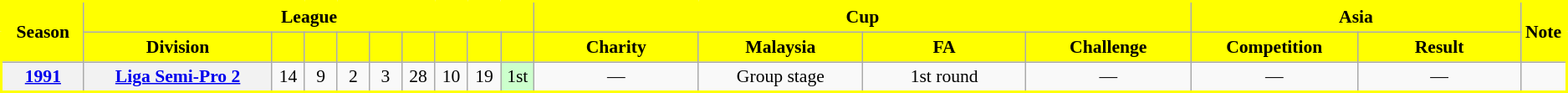<table class="wikitable" style="border:2px solid yellow; font-size:90%; text-align:center;">
<tr>
<th rowspan="2" style="background:yellow; color:black;" width="60">Season</th>
<th colspan="9" style="background:yellow; color:black;">League</th>
<th colspan="4" style="background:yellow; color:black;">Cup</th>
<th colspan="2" style="background:yellow; color:black;">Asia</th>
<th rowspan="2" style="background:yellow; color:black;">Note</th>
</tr>
<tr>
<th style="background:yellow; color:black;" width="150">Division</th>
<th style="background:yellow; color:black;" width="20"></th>
<th style="background:yellow; color:black;" width="20"></th>
<th style="background:yellow; color:black;" width="20"></th>
<th style="background:yellow; color:black;" width="20"></th>
<th style="background:yellow; color:black;" width="20"></th>
<th style="background:yellow; color:black;" width="20"></th>
<th style="background:yellow; color:black;" width="20"></th>
<th style="background:yellow; color:black;" width="20"></th>
<th style="background:yellow; color:black;" width="130">Charity</th>
<th style="background:yellow; color:black;" width="130">Malaysia</th>
<th style="background:yellow; color:black;" width="130">FA</th>
<th style="background:yellow; color:black;" width="130">Challenge</th>
<th style="background:yellow; color:black;" width="130">Competition</th>
<th style="background:yellow; color:black;" width="130">Result</th>
</tr>
<tr>
<th><a href='#'>1991</a></th>
<th><a href='#'>Liga Semi-Pro 2</a></th>
<td>14</td>
<td>9</td>
<td>2</td>
<td>3</td>
<td>28</td>
<td>10</td>
<td>19</td>
<td style="background:#CCFFCC;">1st</td>
<td>—</td>
<td>Group stage</td>
<td>1st round</td>
<td>—</td>
<td>—</td>
<td>—</td>
<td></td>
</tr>
</table>
